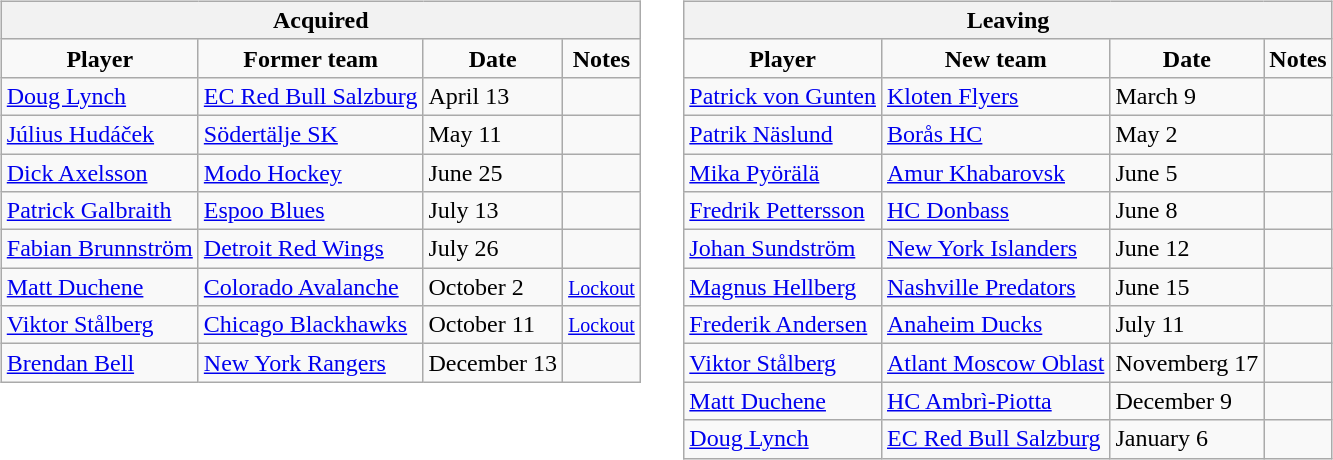<table cellspacing="10">
<tr>
<td valign="top"><br><table class="wikitable">
<tr>
<th colspan="4">Acquired</th>
</tr>
<tr align="center">
<td><strong>Player</strong></td>
<td><strong>Former team</strong></td>
<td><strong>Date</strong></td>
<td><strong>Notes</strong></td>
</tr>
<tr>
<td><a href='#'>Doug Lynch</a></td>
<td><a href='#'>EC Red Bull Salzburg</a></td>
<td>April 13</td>
<td></td>
</tr>
<tr>
<td><a href='#'>Július Hudáček</a></td>
<td><a href='#'>Södertälje SK</a></td>
<td>May 11</td>
<td></td>
</tr>
<tr>
<td><a href='#'>Dick Axelsson</a></td>
<td><a href='#'>Modo Hockey</a></td>
<td>June 25</td>
<td></td>
</tr>
<tr>
<td><a href='#'>Patrick Galbraith</a></td>
<td><a href='#'>Espoo Blues</a></td>
<td>July 13</td>
<td></td>
</tr>
<tr>
<td><a href='#'>Fabian Brunnström</a></td>
<td><a href='#'>Detroit Red Wings</a></td>
<td>July 26</td>
<td></td>
</tr>
<tr>
<td><a href='#'>Matt Duchene</a></td>
<td><a href='#'>Colorado Avalanche</a></td>
<td>October 2</td>
<td><small><a href='#'>Lockout</a></small> </td>
</tr>
<tr>
<td><a href='#'>Viktor Stålberg</a></td>
<td><a href='#'>Chicago Blackhawks</a></td>
<td>October 11</td>
<td><small><a href='#'>Lockout</a></small> </td>
</tr>
<tr>
<td><a href='#'>Brendan Bell</a></td>
<td><a href='#'>New York Rangers</a></td>
<td>December 13</td>
<td></td>
</tr>
</table>
</td>
<td valign="top"><br><table class="wikitable">
<tr>
<th colspan="4">Leaving</th>
</tr>
<tr align="center">
<td><strong>Player</strong></td>
<td><strong>New team</strong></td>
<td><strong>Date</strong></td>
<td><strong>Notes</strong></td>
</tr>
<tr>
<td><a href='#'>Patrick von Gunten</a></td>
<td><a href='#'>Kloten Flyers</a></td>
<td>March 9</td>
<td></td>
</tr>
<tr>
<td><a href='#'>Patrik Näslund</a></td>
<td><a href='#'>Borås HC</a></td>
<td>May 2</td>
<td></td>
</tr>
<tr>
<td><a href='#'>Mika Pyörälä</a></td>
<td><a href='#'>Amur Khabarovsk</a></td>
<td>June 5</td>
<td></td>
</tr>
<tr>
<td><a href='#'>Fredrik Pettersson</a></td>
<td><a href='#'>HC Donbass</a></td>
<td>June 8</td>
<td></td>
</tr>
<tr>
<td><a href='#'>Johan Sundström</a></td>
<td><a href='#'>New York Islanders</a></td>
<td>June 12</td>
<td></td>
</tr>
<tr>
<td><a href='#'>Magnus Hellberg</a></td>
<td><a href='#'>Nashville Predators</a></td>
<td>June 15</td>
<td></td>
</tr>
<tr>
<td><a href='#'>Frederik Andersen</a></td>
<td><a href='#'>Anaheim Ducks</a></td>
<td>July 11</td>
<td></td>
</tr>
<tr>
<td><a href='#'>Viktor Stålberg</a></td>
<td><a href='#'>Atlant Moscow Oblast</a></td>
<td>Novemberg 17</td>
<td></td>
</tr>
<tr>
<td><a href='#'>Matt Duchene</a></td>
<td><a href='#'>HC Ambrì-Piotta</a></td>
<td>December 9</td>
<td></td>
</tr>
<tr>
<td><a href='#'>Doug Lynch</a></td>
<td><a href='#'>EC Red Bull Salzburg</a></td>
<td>January 6</td>
<td></td>
</tr>
</table>
</td>
</tr>
</table>
